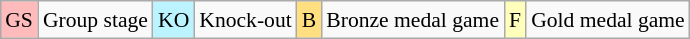<table class="wikitable" style="margin:0.5em auto; font-size:90%; line-height:1.25em;">
<tr>
<td bgcolor="#FFBBBB" align=center>GS</td>
<td>Group stage</td>
<td bgcolor="#BBF3FF" align=center>KO</td>
<td>Knock-out</td>
<td style="background-color:#FFDF80;text-align:center;">B</td>
<td>Bronze medal game</td>
<td style="background-color:#FFFFBB;text-align:center;">F</td>
<td>Gold medal game</td>
</tr>
</table>
